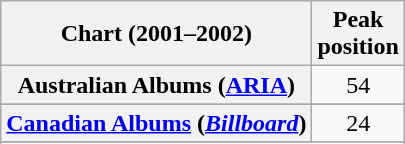<table class="wikitable sortable plainrowheaders" style="text-align:center">
<tr>
<th scope="col">Chart (2001–2002)</th>
<th scope="col">Peak<br>position</th>
</tr>
<tr>
<th scope="row">Australian Albums (<a href='#'>ARIA</a>)</th>
<td>54</td>
</tr>
<tr>
</tr>
<tr>
</tr>
<tr>
<th scope="row"><a href='#'>Canadian Albums</a> (<a href='#'><em>Billboard</em></a>)</th>
<td style="text-align:center;">24</td>
</tr>
<tr>
</tr>
<tr>
</tr>
<tr>
</tr>
<tr>
</tr>
<tr>
</tr>
<tr>
</tr>
<tr>
</tr>
<tr>
</tr>
<tr>
</tr>
<tr>
</tr>
<tr>
</tr>
<tr>
</tr>
</table>
